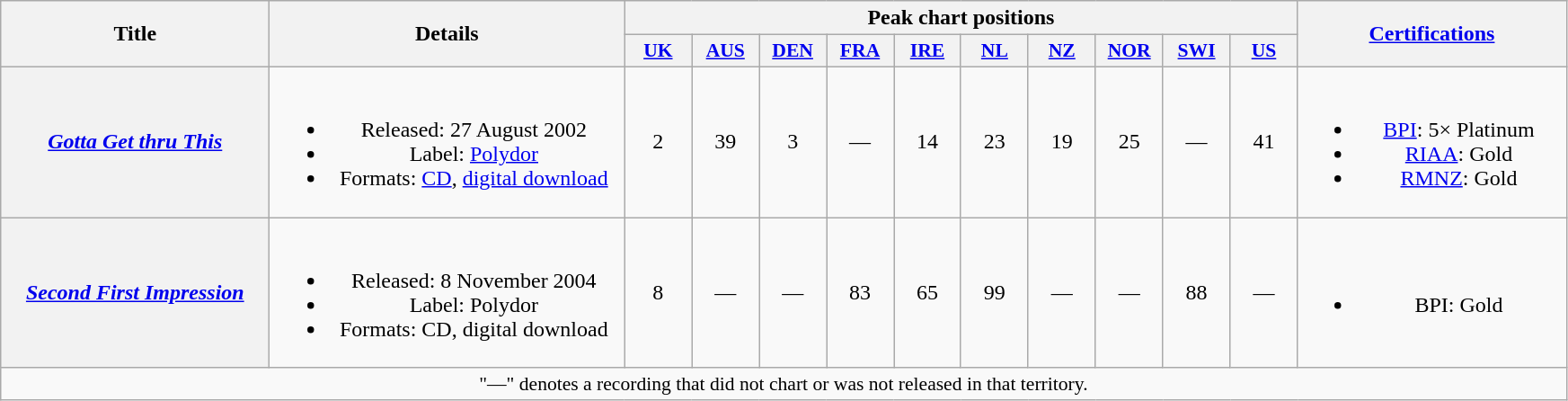<table class="wikitable plainrowheaders" style="text-align:center;">
<tr>
<th scope="col" rowspan="2" style="width:12em;">Title</th>
<th scope="col" rowspan="2" style="width:16em;">Details</th>
<th scope="col" colspan="10">Peak chart positions</th>
<th scope="col" rowspan="2" style="width:12em;"><a href='#'>Certifications</a></th>
</tr>
<tr>
<th style="width:3em;font-size:90%"><a href='#'>UK</a><br></th>
<th style="width:3em;font-size:90%"><a href='#'>AUS</a><br></th>
<th style="width:3em;font-size:90%"><a href='#'>DEN</a><br></th>
<th style="width:3em;font-size:90%"><a href='#'>FRA</a><br></th>
<th style="width:3em;font-size:90%"><a href='#'>IRE</a><br></th>
<th style="width:3em;font-size:90%"><a href='#'>NL</a><br></th>
<th style="width:3em;font-size:90%;"><a href='#'>NZ</a><br></th>
<th style="width:3em;font-size:90%"><a href='#'>NOR</a><br></th>
<th style="width:3em;font-size:90%"><a href='#'>SWI</a><br></th>
<th style="width:3em;font-size:90%"><a href='#'>US</a><br></th>
</tr>
<tr>
<th scope="row"><em><a href='#'>Gotta Get thru This</a></em></th>
<td><br><ul><li>Released: 27 August 2002</li><li>Label: <a href='#'>Polydor</a></li><li>Formats: <a href='#'>CD</a>, <a href='#'>digital download</a></li></ul></td>
<td>2</td>
<td>39</td>
<td>3</td>
<td>—</td>
<td>14</td>
<td>23</td>
<td>19</td>
<td>25</td>
<td>—</td>
<td>41</td>
<td><br><ul><li><a href='#'>BPI</a>: 5× Platinum</li><li><a href='#'>RIAA</a>: Gold</li><li><a href='#'>RMNZ</a>: Gold</li></ul></td>
</tr>
<tr>
<th scope="row"><em><a href='#'>Second First Impression</a></em></th>
<td><br><ul><li>Released: 8 November 2004</li><li>Label: Polydor</li><li>Formats: CD, digital download</li></ul></td>
<td>8</td>
<td>—</td>
<td>—</td>
<td>83</td>
<td>65</td>
<td>99</td>
<td>—</td>
<td>—</td>
<td>88</td>
<td>—</td>
<td><br><ul><li>BPI: Gold</li></ul></td>
</tr>
<tr>
<td colspan="14" style="font-size:90%">"—" denotes a recording that did not chart or was not released in that territory.</td>
</tr>
</table>
